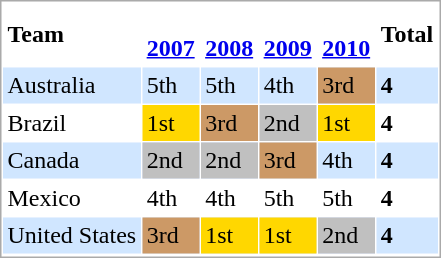<table border="0" cellspacing="1" cellpadding="3" style="border: 1px solid #aaaaaa;">
<tr bgcolor=>
<td><strong>Team</strong></td>
<td><strong><br><a href='#'>2007</a></strong></td>
<td><strong><br><a href='#'>2008</a></strong></td>
<td><strong><br><a href='#'>2009</a></strong></td>
<td><strong><br><a href='#'>2010</a></strong></td>
<td><strong>Total</strong></td>
</tr>
<tr bgcolor=#D0E6FF>
<td> Australia</td>
<td>5th</td>
<td>5th</td>
<td>4th</td>
<td bgcolor=#cc9966>3rd</td>
<td><strong>4</strong></td>
</tr>
<tr bgcolor=#FFFFFF>
<td> Brazil</td>
<td bgcolor=gold>1st</td>
<td bgcolor=#cc9966>3rd</td>
<td bgcolor=silver>2nd</td>
<td bgcolor=gold>1st</td>
<td><strong>4</strong></td>
</tr>
<tr bgcolor=#D0E6FF>
<td> Canada</td>
<td bgcolor=silver>2nd</td>
<td bgcolor=silver>2nd</td>
<td bgcolor=#cc9966>3rd</td>
<td>4th</td>
<td><strong>4</strong></td>
</tr>
<tr bgcolor=#FFFFFF>
<td> Mexico</td>
<td>4th</td>
<td>4th</td>
<td>5th</td>
<td>5th</td>
<td><strong>4</strong></td>
</tr>
<tr bgcolor=#D0E6FF>
<td> United States</td>
<td bgcolor=#cc9966>3rd</td>
<td bgcolor=gold>1st</td>
<td bgcolor=gold>1st</td>
<td bgcolor=silver>2nd</td>
<td><strong>4</strong></td>
</tr>
<tr bgcolor=#FFFFFF>
</tr>
</table>
